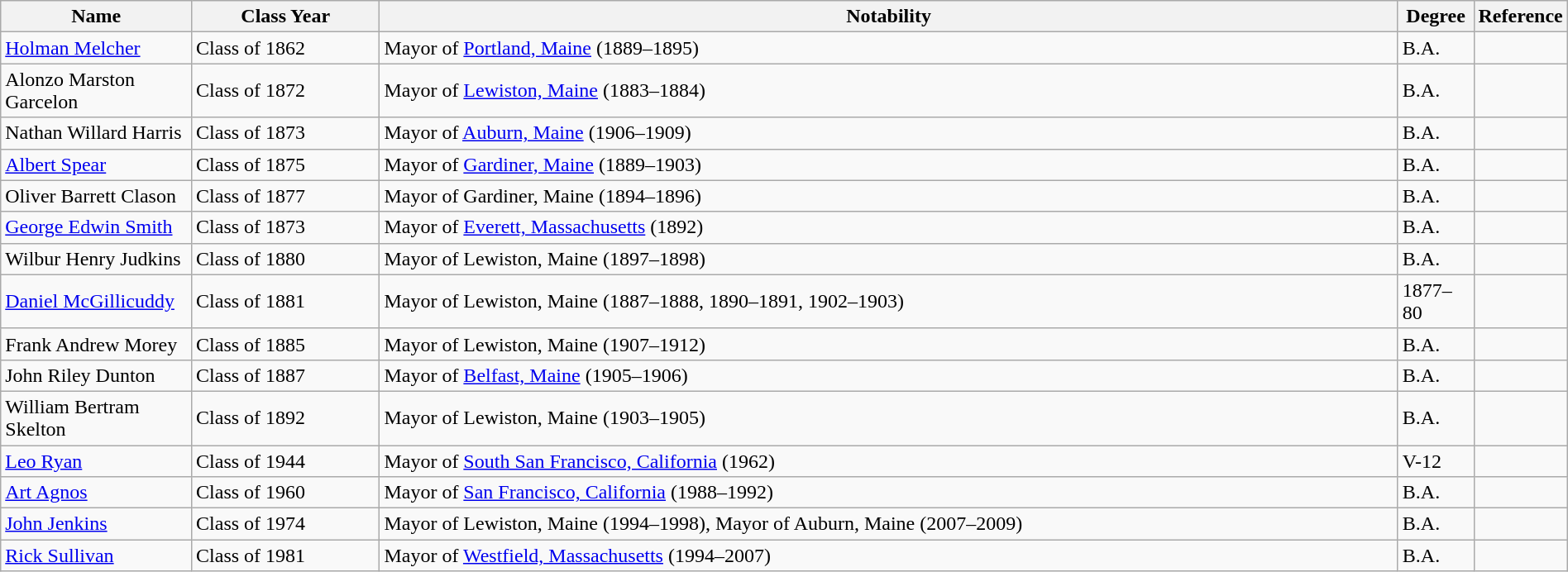<table class="wikitable" style="width:100%">
<tr>
<th style="width:*;">Name</th>
<th style="width:12%;">Class Year</th>
<th class="unsortable" style="width:65%;">Notability</th>
<th>Degree</th>
<th>Reference</th>
</tr>
<tr>
<td><a href='#'>Holman Melcher</a></td>
<td>Class of 1862</td>
<td>Mayor of <a href='#'>Portland, Maine</a> (1889–1895)</td>
<td>B.A.</td>
<td></td>
</tr>
<tr>
<td>Alonzo Marston Garcelon</td>
<td>Class of 1872</td>
<td>Mayor of <a href='#'>Lewiston, Maine</a> (1883–1884)</td>
<td>B.A.</td>
<td></td>
</tr>
<tr>
<td>Nathan Willard Harris</td>
<td>Class of 1873</td>
<td>Mayor of <a href='#'>Auburn, Maine</a> (1906–1909)</td>
<td>B.A.</td>
<td></td>
</tr>
<tr>
<td><a href='#'>Albert Spear</a></td>
<td>Class of 1875</td>
<td>Mayor of <a href='#'>Gardiner, Maine</a> (1889–1903)</td>
<td>B.A.</td>
<td></td>
</tr>
<tr>
<td>Oliver Barrett Clason</td>
<td>Class of 1877</td>
<td>Mayor of Gardiner, Maine (1894–1896)</td>
<td>B.A.</td>
<td></td>
</tr>
<tr>
<td><a href='#'>George Edwin Smith</a></td>
<td>Class of 1873</td>
<td>Mayor of <a href='#'>Everett, Massachusetts</a> (1892)</td>
<td>B.A.</td>
<td></td>
</tr>
<tr>
<td>Wilbur Henry Judkins</td>
<td>Class of 1880</td>
<td>Mayor of Lewiston, Maine (1897–1898)</td>
<td>B.A.</td>
<td></td>
</tr>
<tr>
<td><a href='#'>Daniel McGillicuddy</a></td>
<td>Class of 1881</td>
<td>Mayor of Lewiston, Maine (1887–1888, 1890–1891, 1902–1903)</td>
<td>1877–80</td>
<td></td>
</tr>
<tr>
<td>Frank Andrew Morey</td>
<td>Class of 1885</td>
<td>Mayor of Lewiston, Maine (1907–1912)</td>
<td>B.A.</td>
<td></td>
</tr>
<tr>
<td>John Riley Dunton</td>
<td>Class of 1887</td>
<td>Mayor of <a href='#'>Belfast, Maine</a> (1905–1906)</td>
<td>B.A.</td>
<td></td>
</tr>
<tr>
<td>William Bertram Skelton</td>
<td>Class of 1892</td>
<td>Mayor of Lewiston, Maine (1903–1905)</td>
<td>B.A.</td>
<td></td>
</tr>
<tr>
<td><a href='#'>Leo Ryan</a></td>
<td>Class of 1944</td>
<td>Mayor of <a href='#'>South San Francisco, California</a> (1962)</td>
<td>V-12</td>
<td></td>
</tr>
<tr>
<td><a href='#'>Art Agnos</a></td>
<td>Class of 1960</td>
<td>Mayor of <a href='#'>San Francisco, California</a> (1988–1992)</td>
<td>B.A.</td>
<td></td>
</tr>
<tr>
<td><a href='#'>John Jenkins</a></td>
<td>Class of 1974</td>
<td>Mayor of Lewiston, Maine (1994–1998), Mayor of Auburn, Maine (2007–2009)</td>
<td>B.A.</td>
<td></td>
</tr>
<tr>
<td><a href='#'>Rick Sullivan</a></td>
<td>Class of 1981</td>
<td>Mayor of <a href='#'>Westfield, Massachusetts</a> (1994–2007)</td>
<td>B.A.</td>
<td></td>
</tr>
</table>
